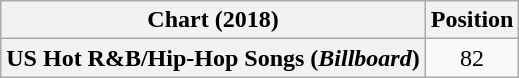<table class="wikitable sortable plainrowheaders" style="text-align:center">
<tr>
<th scope="col">Chart (2018)</th>
<th scope="col">Position</th>
</tr>
<tr>
<th scope="row">US Hot R&B/Hip-Hop Songs (<em>Billboard</em>)</th>
<td>82</td>
</tr>
</table>
